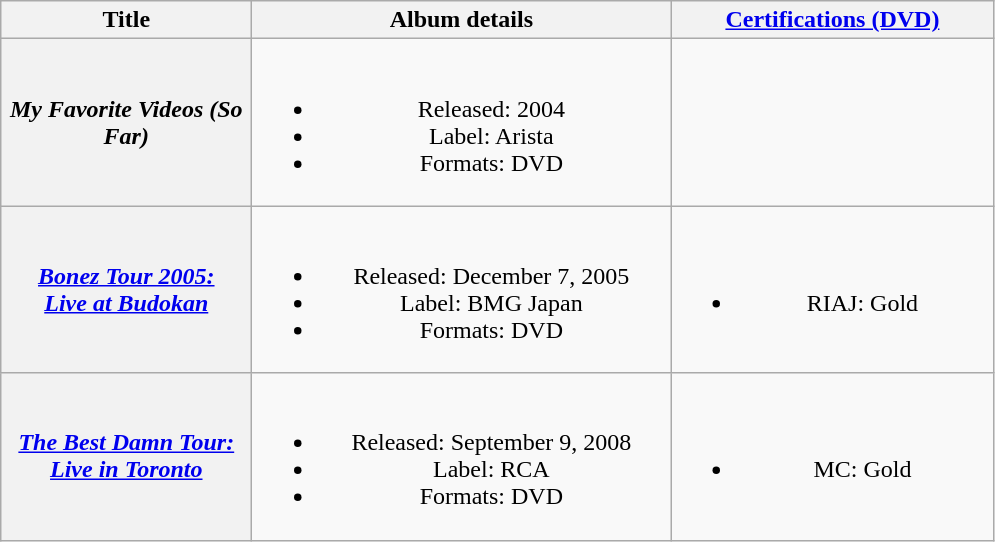<table class="wikitable plainrowheaders" style="text-align:center;">
<tr>
<th scope="col" style="width:10em;">Title</th>
<th scope="col" style="width:17em;">Album details</th>
<th scope="col" style="width:13em;"><a href='#'>Certifications (DVD)</a></th>
</tr>
<tr>
<th scope="row"><em>My Favorite Videos (So Far)</em></th>
<td><br><ul><li>Released: 2004</li><li>Label: Arista</li><li>Formats: DVD</li></ul></td>
<td></td>
</tr>
<tr>
<th scope="row"><em><a href='#'>Bonez Tour 2005:<br>Live at Budokan</a></em></th>
<td><br><ul><li>Released: December 7, 2005</li><li>Label: BMG Japan</li><li>Formats: DVD</li></ul></td>
<td><br><ul><li>RIAJ: Gold</li></ul></td>
</tr>
<tr>
<th scope="row"><em><a href='#'>The Best Damn Tour:<br>Live in Toronto</a></em></th>
<td><br><ul><li>Released: September 9, 2008</li><li>Label: RCA</li><li>Formats: DVD</li></ul></td>
<td><br><ul><li>MC: Gold</li></ul></td>
</tr>
</table>
